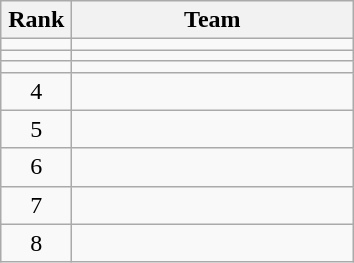<table class="wikitable" style="text-align: center;">
<tr>
<th width=40>Rank</th>
<th width=180>Team</th>
</tr>
<tr align=center>
<td></td>
<td style="text-align:left;"></td>
</tr>
<tr align=center>
<td></td>
<td style="text-align:left;"></td>
</tr>
<tr align=center>
<td></td>
<td style="text-align:left;"></td>
</tr>
<tr align=center>
<td>4</td>
<td style="text-align:left;"></td>
</tr>
<tr align=center>
<td>5</td>
<td style="text-align:left;"></td>
</tr>
<tr align=center>
<td>6</td>
<td style="text-align:left;"></td>
</tr>
<tr align=center>
<td>7</td>
<td style="text-align:left;"></td>
</tr>
<tr align=center>
<td>8</td>
<td style="text-align:left;"></td>
</tr>
</table>
